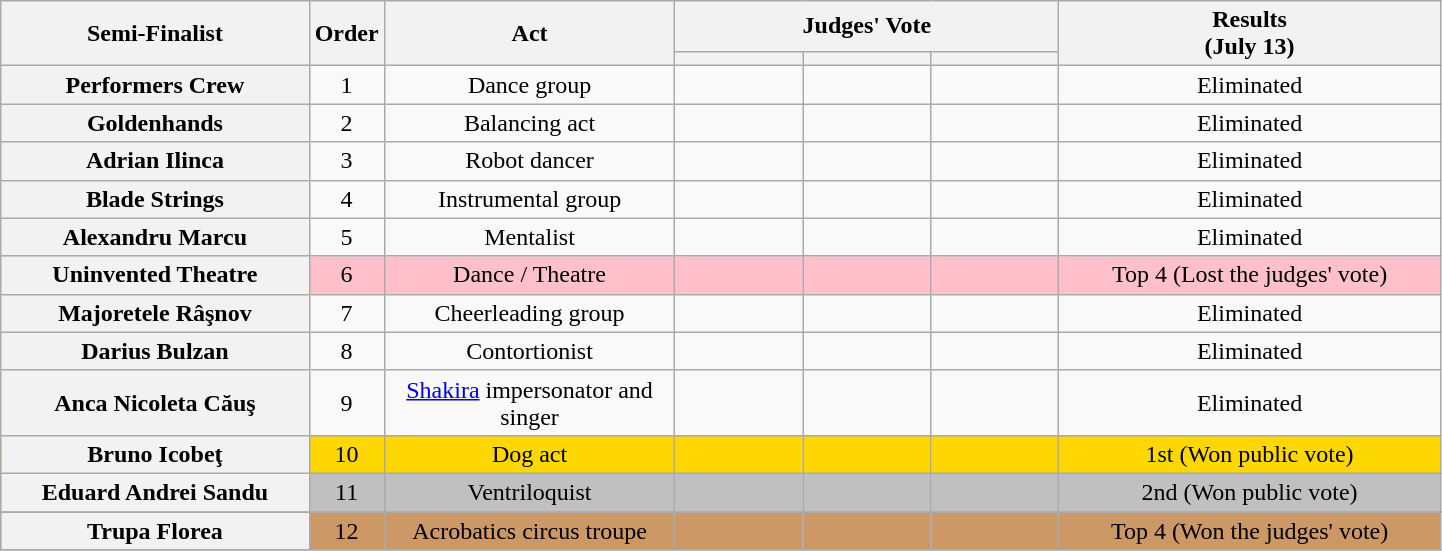<table class="wikitable plainrowheaders sortable" style="text-align:center" width="76%;">
<tr>
<th scope="col" rowspan="2" class="unsortable" style="width:17em;">Semi-Finalist</th>
<th scope="col" rowspan="2" style="width:1em;">Order</th>
<th scope="col" rowspan="2" class="unsortable" style="width:16em;">Act</th>
<th scope="col" colspan="3" class="unsortable" style="width:24em;">Judges' Vote</th>
<th scope="col" rowspan="2" style="width:23em;">Results <br> (July 13)</th>
</tr>
<tr>
<th scope="col" class="unsortable" style="width:6em;"></th>
<th scope="col" class="unsortable" style="width:6em;"></th>
<th scope="col" class="unsortable" style="width:6em;"></th>
</tr>
<tr>
<th scope="row">Performers Crew</th>
<td>1</td>
<td>Dance group</td>
<td></td>
<td></td>
<td></td>
<td>Eliminated</td>
</tr>
<tr>
<th scope="row">Goldenhands</th>
<td>2</td>
<td>Balancing act</td>
<td></td>
<td></td>
<td></td>
<td>Eliminated</td>
</tr>
<tr>
<th scope="row">Adrian Ilinca</th>
<td>3</td>
<td>Robot dancer</td>
<td></td>
<td></td>
<td></td>
<td>Eliminated</td>
</tr>
<tr>
<th scope="row">Blade Strings</th>
<td>4</td>
<td>Instrumental group</td>
<td></td>
<td></td>
<td></td>
<td>Eliminated</td>
</tr>
<tr>
<th scope="row">Alexandru Marcu</th>
<td>5</td>
<td>Mentalist</td>
<td></td>
<td></td>
<td></td>
<td>Eliminated</td>
</tr>
<tr style="background:pink;">
<th scope="row">Uninvented Theatre</th>
<td>6</td>
<td>Dance / Theatre</td>
<td></td>
<td></td>
<td></td>
<td>Top 4 (Lost the judges' vote)</td>
</tr>
<tr>
<th scope="row">Majoretele Râşnov</th>
<td>7</td>
<td>Cheerleading group</td>
<td></td>
<td></td>
<td></td>
<td>Eliminated</td>
</tr>
<tr>
<th scope="row">Darius Bulzan</th>
<td>8</td>
<td>Contortionist</td>
<td></td>
<td></td>
<td></td>
<td>Eliminated</td>
</tr>
<tr>
<th scope="row">Anca Nicoleta Căuş</th>
<td>9</td>
<td><a href='#'>Shakira</a> impersonator and singer</td>
<td></td>
<td></td>
<td></td>
<td>Eliminated</td>
</tr>
<tr style="background:gold;">
<th scope="row">Bruno Icobeţ</th>
<td>10</td>
<td>Dog act</td>
<td></td>
<td></td>
<td></td>
<td>1st (Won public vote)</td>
</tr>
<tr style="background:silver;">
<th scope="row">Eduard Andrei Sandu</th>
<td>11</td>
<td>Ventriloquist</td>
<td></td>
<td></td>
<td></td>
<td>2nd (Won public vote)</td>
</tr>
<tr>
</tr>
<tr style="background:#c96;">
<th scope="row">Trupa Florea</th>
<td>12</td>
<td>Acrobatics circus troupe</td>
<td></td>
<td></td>
<td></td>
<td>Top 4 (Won the judges' vote)</td>
</tr>
<tr>
</tr>
</table>
